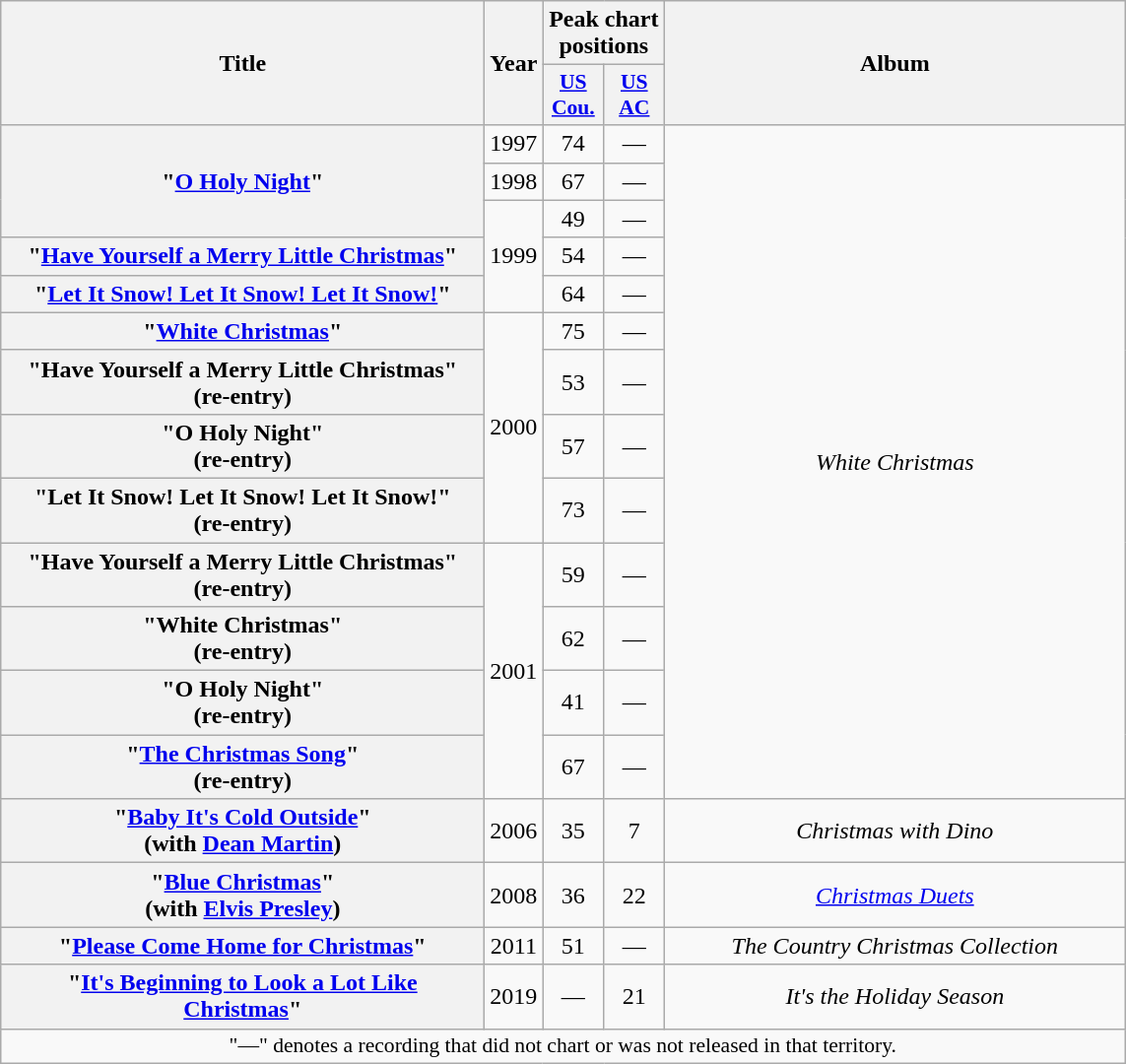<table class="wikitable plainrowheaders" style="text-align:center;">
<tr>
<th scope="col" rowspan="2" style="width:20em;">Title</th>
<th scope="col" rowspan="2">Year</th>
<th scope="col" colspan="2">Peak chart<br>positions</th>
<th scope="col" rowspan="2" style="width:19em;">Album</th>
</tr>
<tr>
<th scope="col" style="width:2.4em;font-size:90%;"><a href='#'>US<br>Cou.</a><br></th>
<th scope="col" style="width:2.4em;font-size:90%;"><a href='#'>US<br>AC</a><br></th>
</tr>
<tr>
<th scope="row" rowspan="3">"<a href='#'>O Holy Night</a>"</th>
<td>1997</td>
<td>74</td>
<td>—</td>
<td rowspan="13"><em>White Christmas</em></td>
</tr>
<tr>
<td>1998</td>
<td>67</td>
<td>—</td>
</tr>
<tr>
<td rowspan="3">1999</td>
<td>49</td>
<td>—</td>
</tr>
<tr>
<th scope="row">"<a href='#'>Have Yourself a Merry Little Christmas</a>"</th>
<td>54</td>
<td>—</td>
</tr>
<tr>
<th scope="row">"<a href='#'>Let It Snow! Let It Snow! Let It Snow!</a>"</th>
<td>64</td>
<td>—</td>
</tr>
<tr>
<th scope="row">"<a href='#'>White Christmas</a>"</th>
<td rowspan="4">2000</td>
<td>75</td>
<td>—</td>
</tr>
<tr>
<th scope="row">"Have Yourself a Merry Little Christmas"<br><span>(re-entry)</span></th>
<td>53</td>
<td>—</td>
</tr>
<tr>
<th scope="row">"O Holy Night"<br><span>(re-entry)</span></th>
<td>57</td>
<td>—</td>
</tr>
<tr>
<th scope="row">"Let It Snow! Let It Snow! Let It Snow!"<br><span>(re-entry)</span></th>
<td>73</td>
<td>—</td>
</tr>
<tr>
<th scope="row">"Have Yourself a Merry Little Christmas"<br><span>(re-entry)</span></th>
<td rowspan="4">2001</td>
<td>59</td>
<td>—</td>
</tr>
<tr>
<th scope="row">"White Christmas"<br><span>(re-entry)</span></th>
<td>62</td>
<td>—</td>
</tr>
<tr>
<th scope="row">"O Holy Night"<br><span>(re-entry)</span></th>
<td>41</td>
<td>—</td>
</tr>
<tr>
<th scope="row">"<a href='#'>The Christmas Song</a>"<br><span>(re-entry)</span></th>
<td>67</td>
<td>—</td>
</tr>
<tr>
<th scope="row">"<a href='#'>Baby It's Cold Outside</a>"<br><span>(with <a href='#'>Dean Martin</a>)</span></th>
<td>2006</td>
<td>35</td>
<td>7</td>
<td><em>Christmas with Dino</em></td>
</tr>
<tr>
<th scope="row">"<a href='#'>Blue Christmas</a>"<br><span>(with <a href='#'>Elvis Presley</a>)</span></th>
<td>2008</td>
<td>36</td>
<td>22</td>
<td><em><a href='#'>Christmas Duets</a></em></td>
</tr>
<tr>
<th scope="row">"<a href='#'>Please Come Home for Christmas</a>"</th>
<td>2011</td>
<td>51</td>
<td>—</td>
<td><em>The Country Christmas Collection</em></td>
</tr>
<tr>
<th scope="row">"<a href='#'>It's Beginning to Look a Lot Like Christmas</a>"</th>
<td>2019</td>
<td>—</td>
<td>21</td>
<td><em>It's the Holiday Season</em></td>
</tr>
<tr>
<td colspan="5" style="font-size:90%">"—" denotes a recording that did not chart or was not released in that territory.</td>
</tr>
</table>
